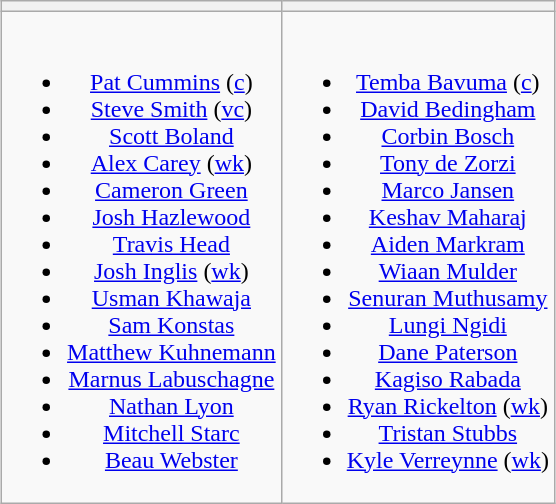<table class="wikitable" style="text-align:center; margin:auto">
<tr>
<th></th>
<th></th>
</tr>
<tr style="vertical-align:top">
<td><br><ul><li><a href='#'>Pat Cummins</a> (<a href='#'>c</a>)</li><li><a href='#'>Steve Smith</a> (<a href='#'>vc</a>)</li><li><a href='#'>Scott Boland</a></li><li><a href='#'>Alex Carey</a> (<a href='#'>wk</a>)</li><li><a href='#'>Cameron Green</a></li><li><a href='#'>Josh Hazlewood</a></li><li><a href='#'>Travis Head</a></li><li><a href='#'>Josh Inglis</a> (<a href='#'>wk</a>)</li><li><a href='#'>Usman Khawaja</a></li><li><a href='#'>Sam Konstas</a></li><li><a href='#'>Matthew Kuhnemann</a></li><li><a href='#'>Marnus Labuschagne</a></li><li><a href='#'>Nathan Lyon</a></li><li><a href='#'>Mitchell Starc</a></li><li><a href='#'>Beau Webster</a></li></ul></td>
<td><br><ul><li><a href='#'>Temba Bavuma</a> (<a href='#'>c</a>)</li><li><a href='#'>David Bedingham</a></li><li><a href='#'>Corbin Bosch</a></li><li><a href='#'>Tony de Zorzi</a></li><li><a href='#'>Marco Jansen</a></li><li><a href='#'>Keshav Maharaj</a></li><li><a href='#'>Aiden Markram</a></li><li><a href='#'>Wiaan Mulder</a></li><li><a href='#'>Senuran Muthusamy</a></li><li><a href='#'>Lungi Ngidi</a></li><li><a href='#'>Dane Paterson</a></li><li><a href='#'>Kagiso Rabada</a></li><li><a href='#'>Ryan Rickelton</a> (<a href='#'>wk</a>)</li><li><a href='#'>Tristan Stubbs</a></li><li><a href='#'>Kyle Verreynne</a> (<a href='#'>wk</a>)</li></ul></td>
</tr>
</table>
